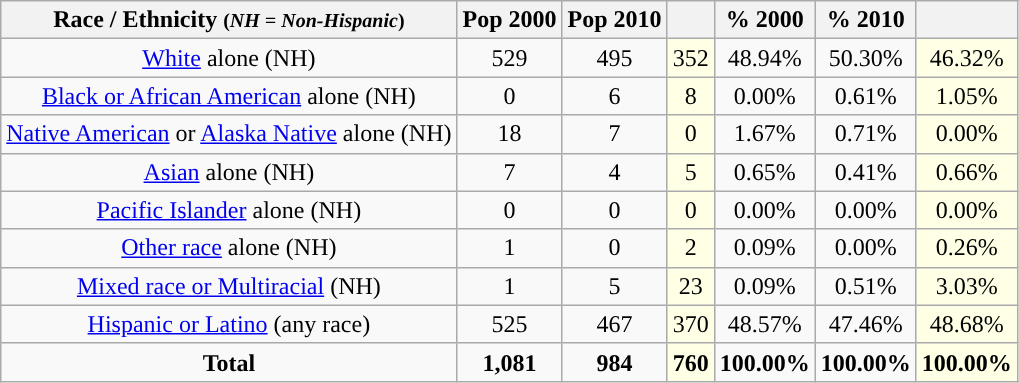<table class="wikitable" style="text-align:center;">
<tr>
<th>Race / Ethnicity <small>(<em>NH = Non-Hispanic</em>)</small></th>
<th>Pop 2000</th>
<th>Pop 2010</th>
<th></th>
<th>% 2000</th>
<th>% 2010</th>
<th></th>
</tr>
<tr>
<td><a href='#'>White</a> alone (NH)</td>
<td>529</td>
<td>495</td>
<td style='background: #ffffe6;'>352</td>
<td>48.94%</td>
<td>50.30%</td>
<td style='background: #ffffe6;'>46.32%</td>
</tr>
<tr>
<td><a href='#'>Black or African American</a> alone (NH)</td>
<td>0</td>
<td>6</td>
<td style='background: #ffffe6;'>8</td>
<td>0.00%</td>
<td>0.61%</td>
<td style='background: #ffffe6;'>1.05%</td>
</tr>
<tr>
<td><a href='#'>Native American</a> or <a href='#'>Alaska Native</a> alone (NH)</td>
<td>18</td>
<td>7</td>
<td style='background: #ffffe6;'>0</td>
<td>1.67%</td>
<td>0.71%</td>
<td style='background: #ffffe6;'>0.00%</td>
</tr>
<tr>
<td><a href='#'>Asian</a> alone (NH)</td>
<td>7</td>
<td>4</td>
<td style='background: #ffffe6;'>5</td>
<td>0.65%</td>
<td>0.41%</td>
<td style='background: #ffffe6;'>0.66%</td>
</tr>
<tr>
<td><a href='#'>Pacific Islander</a> alone (NH)</td>
<td>0</td>
<td>0</td>
<td style='background: #ffffe6;'>0</td>
<td>0.00%</td>
<td>0.00%</td>
<td style='background: #ffffe6;'>0.00%</td>
</tr>
<tr>
<td><a href='#'>Other race</a> alone (NH)</td>
<td>1</td>
<td>0</td>
<td style='background: #ffffe6;'>2</td>
<td>0.09%</td>
<td>0.00%</td>
<td style='background: #ffffe6;'>0.26%</td>
</tr>
<tr>
<td><a href='#'>Mixed race or Multiracial</a> (NH)</td>
<td>1</td>
<td>5</td>
<td style='background: #ffffe6;'>23</td>
<td>0.09%</td>
<td>0.51%</td>
<td style='background: #ffffe6;'>3.03%</td>
</tr>
<tr>
<td><a href='#'>Hispanic or Latino</a> (any race)</td>
<td>525</td>
<td>467</td>
<td style='background: #ffffe6;'>370</td>
<td>48.57%</td>
<td>47.46%</td>
<td style='background: #ffffe6;'>48.68%</td>
</tr>
<tr>
<td><strong>Total</strong></td>
<td><strong>1,081</strong></td>
<td><strong>984</strong></td>
<td style='background: #ffffe6;'><strong>760</strong></td>
<td><strong>100.00%</strong></td>
<td><strong>100.00%</strong></td>
<td style='background: #ffffe6;'><strong>100.00%</strong></td>
</tr>
</table>
